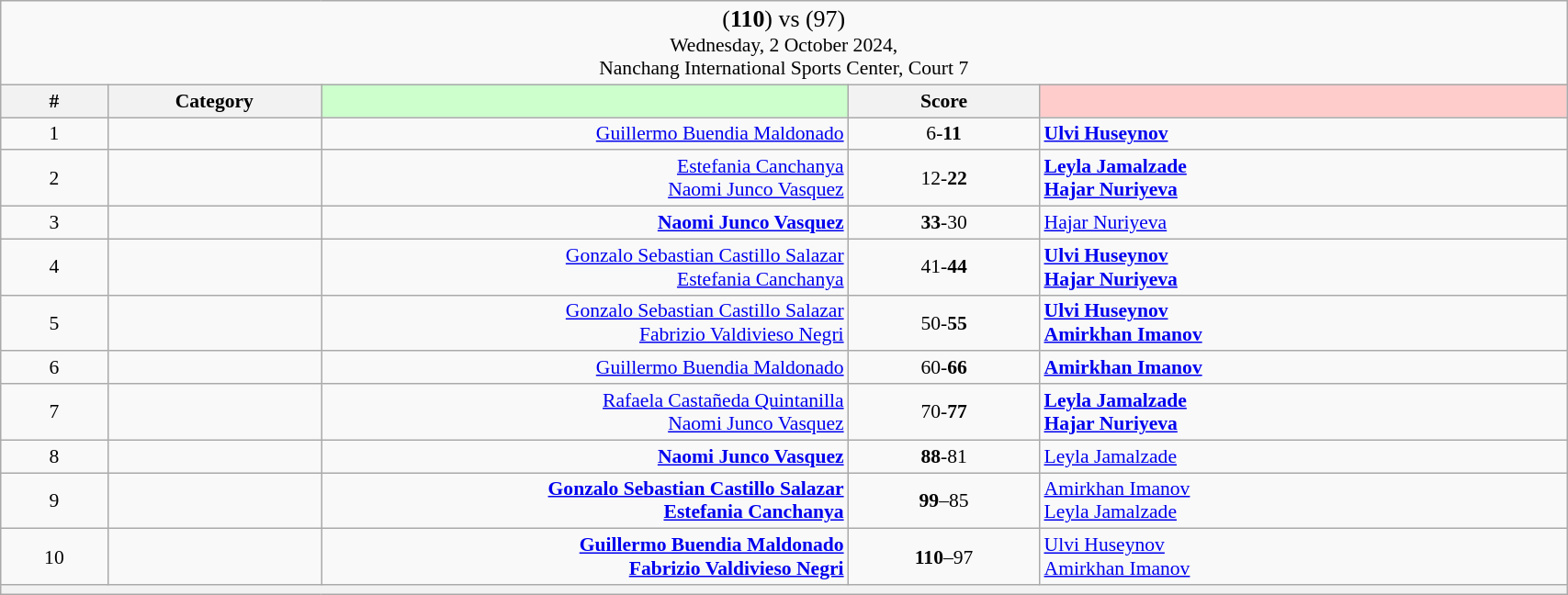<table class="wikitable mw-collapsible mw-collapsed" style="font-size:90%; text-align:center" width="90%">
<tr>
<td colspan="5"><big>(<strong>110</strong>) <strong></strong> vs  (97)</big><br>Wednesday, 2 October 2024, <br>Nanchang International Sports Center, Court 7</td>
</tr>
<tr>
<th width="25">#</th>
<th width="50">Category</th>
<th style="background-color:#CCFFCC" width="150"></th>
<th width="50">Score<br></th>
<th style="background-color:#FFCCCC" width="150"></th>
</tr>
<tr>
<td>1</td>
<td></td>
<td align="right"><a href='#'>Guillermo Buendia Maldonado</a> </td>
<td>6-<strong>11</strong><br></td>
<td align="left"><strong> <a href='#'>Ulvi Huseynov</a></strong></td>
</tr>
<tr>
<td>2</td>
<td></td>
<td align="right"><a href='#'>Estefania Canchanya</a> <br><a href='#'>Naomi Junco Vasquez</a> </td>
<td>12-<strong>22</strong><br></td>
<td align="left"><strong> <a href='#'>Leyla Jamalzade</a><br> <a href='#'>Hajar Nuriyeva</a></strong></td>
</tr>
<tr>
<td>3</td>
<td></td>
<td align="right"><strong><a href='#'>Naomi Junco Vasquez</a> </strong></td>
<td><strong>33</strong>-30<br></td>
<td align="left"> <a href='#'>Hajar Nuriyeva</a></td>
</tr>
<tr>
<td>4</td>
<td></td>
<td align="right"><a href='#'>Gonzalo Sebastian Castillo Salazar</a> <br><a href='#'>Estefania Canchanya</a> </td>
<td>41-<strong>44</strong><br></td>
<td align="left"><strong> <a href='#'>Ulvi Huseynov</a><br> <a href='#'>Hajar Nuriyeva</a></strong></td>
</tr>
<tr>
<td>5</td>
<td></td>
<td align="right"><a href='#'>Gonzalo Sebastian Castillo Salazar</a> <br><a href='#'>Fabrizio Valdivieso Negri</a> </td>
<td>50-<strong>55</strong><br></td>
<td align="left"><strong> <a href='#'>Ulvi Huseynov</a><br> <a href='#'>Amirkhan Imanov</a></strong></td>
</tr>
<tr>
<td>6</td>
<td></td>
<td align="right"><a href='#'>Guillermo Buendia Maldonado</a> </td>
<td>60-<strong>66</strong><br></td>
<td align="left"><strong> <a href='#'>Amirkhan Imanov</a></strong></td>
</tr>
<tr>
<td>7</td>
<td></td>
<td align="right"><a href='#'>Rafaela Castañeda Quintanilla</a> <br><a href='#'>Naomi Junco Vasquez</a> </td>
<td>70-<strong>77</strong><br></td>
<td align="left"><strong> <a href='#'>Leyla Jamalzade</a><br> <a href='#'>Hajar Nuriyeva</a></strong></td>
</tr>
<tr>
<td>8</td>
<td></td>
<td align="right"><strong><a href='#'>Naomi Junco Vasquez</a> </strong></td>
<td><strong>88</strong>-81<br></td>
<td align="left"> <a href='#'>Leyla Jamalzade</a></td>
</tr>
<tr>
<td>9</td>
<td></td>
<td align="right"><strong><a href='#'>Gonzalo Sebastian Castillo Salazar</a> <br><a href='#'>Estefania Canchanya</a> </strong></td>
<td><strong>99</strong>–85<br></td>
<td align="left"> <a href='#'>Amirkhan Imanov</a><br> <a href='#'>Leyla Jamalzade</a></td>
</tr>
<tr>
<td>10</td>
<td></td>
<td align="right"><strong><a href='#'>Guillermo Buendia Maldonado</a> <br><a href='#'>Fabrizio Valdivieso Negri</a> </strong></td>
<td><strong>110</strong>–97<br></td>
<td align="left"> <a href='#'>Ulvi Huseynov</a><br> <a href='#'>Amirkhan Imanov</a></td>
</tr>
<tr>
<th colspan="5"></th>
</tr>
</table>
